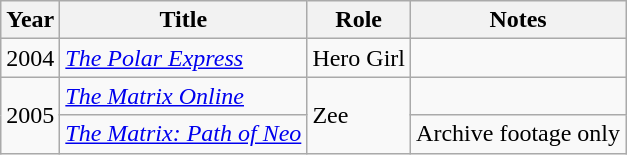<table class="wikitable sortable">
<tr>
<th>Year</th>
<th>Title</th>
<th>Role</th>
<th>Notes</th>
</tr>
<tr>
<td>2004</td>
<td><em><a href='#'>The Polar Express</a></em></td>
<td>Hero Girl</td>
<td></td>
</tr>
<tr>
<td rowspan="2">2005</td>
<td><em><a href='#'>The Matrix Online</a></em></td>
<td rowspan="2">Zee</td>
<td></td>
</tr>
<tr>
<td><em><a href='#'>The Matrix: Path of Neo</a></em></td>
<td>Archive footage only</td>
</tr>
</table>
